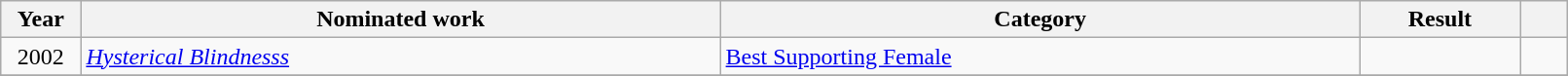<table class="wikitable" style="width:85%;">
<tr>
<th width=5%>Year</th>
<th style="width:40%;">Nominated work</th>
<th style="width:40%;">Category</th>
<th style="width:10%;">Result</th>
<th width=3%></th>
</tr>
<tr>
<td style="text-align:center;">2002</td>
<td><em><a href='#'>Hysterical Blindnesss</a></em></td>
<td><a href='#'>Best Supporting Female</a></td>
<td></td>
<td style="text-align:center;"></td>
</tr>
<tr>
</tr>
</table>
